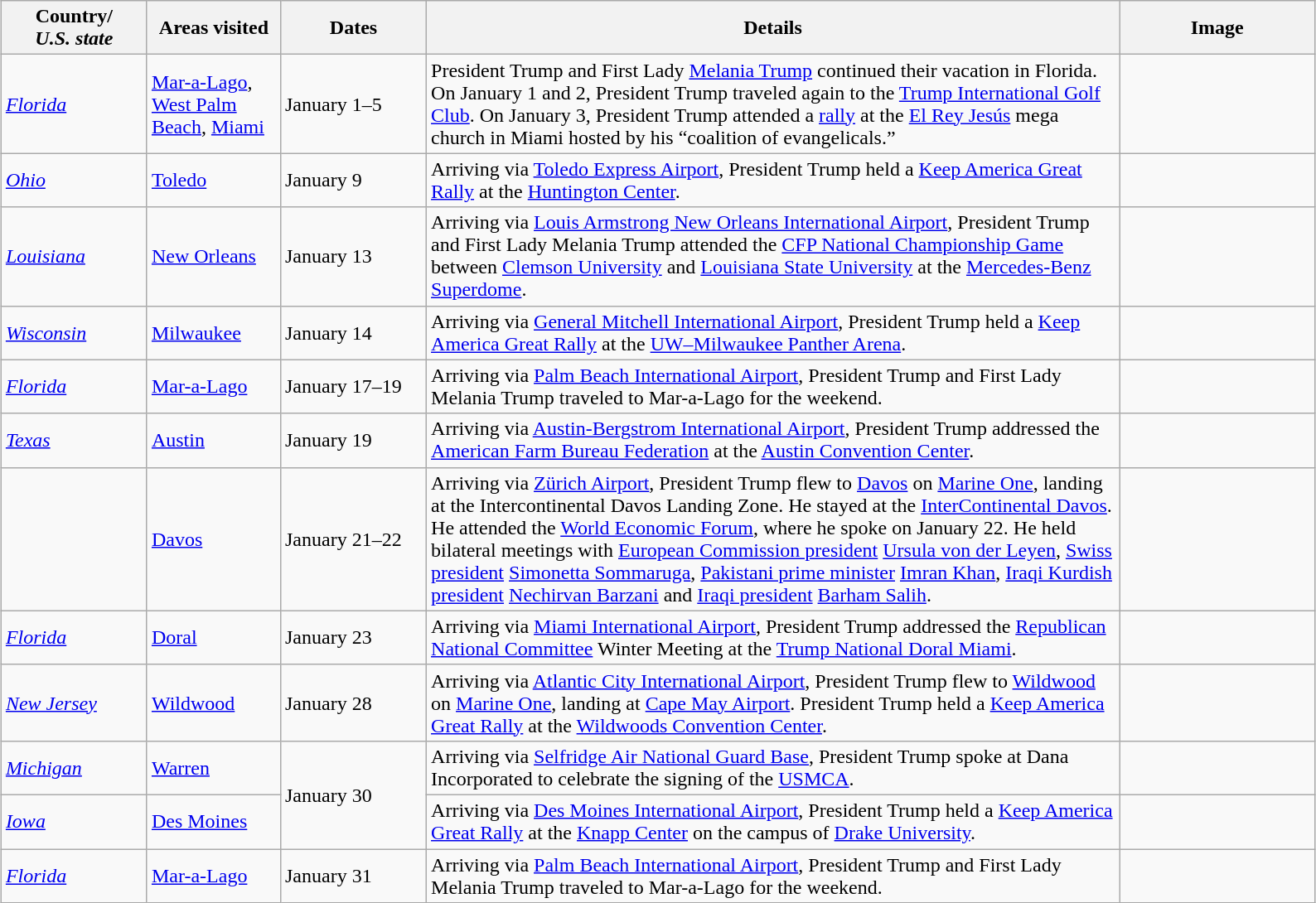<table class="wikitable" style="margin: 1em auto 1em auto">
<tr>
<th width=110>Country/<br><em>U.S. state</em></th>
<th width=100>Areas visited</th>
<th width=110>Dates</th>
<th width=550>Details</th>
<th width=150>Image</th>
</tr>
<tr>
<td> <em><a href='#'>Florida</a></em></td>
<td><a href='#'>Mar-a-Lago</a>, <a href='#'>West Palm Beach</a>, <a href='#'>Miami</a></td>
<td>January 1–5</td>
<td>President Trump and First Lady <a href='#'>Melania Trump</a> continued their vacation in Florida. On January 1 and 2, President Trump traveled again to the <a href='#'>Trump International Golf Club</a>. On January 3, President Trump attended a <a href='#'>rally</a> at the <a href='#'>El Rey Jesús</a> mega church in Miami hosted by his “coalition of evangelicals.”</td>
<td></td>
</tr>
<tr>
<td> <em><a href='#'>Ohio</a></em></td>
<td><a href='#'>Toledo</a></td>
<td>January 9</td>
<td>Arriving via <a href='#'>Toledo Express Airport</a>, President Trump held a <a href='#'>Keep America Great Rally</a> at the <a href='#'>Huntington Center</a>.</td>
<td></td>
</tr>
<tr>
<td> <em><a href='#'>Louisiana</a></em></td>
<td><a href='#'>New Orleans</a></td>
<td>January 13</td>
<td>Arriving via <a href='#'>Louis Armstrong New Orleans International Airport</a>, President Trump and First Lady Melania Trump attended the <a href='#'>CFP National Championship Game</a> between <a href='#'>Clemson University</a> and <a href='#'>Louisiana State University</a> at the <a href='#'>Mercedes-Benz Superdome</a>.</td>
<td></td>
</tr>
<tr>
<td> <em><a href='#'>Wisconsin</a></em></td>
<td><a href='#'>Milwaukee</a></td>
<td>January 14</td>
<td>Arriving via <a href='#'>General Mitchell International Airport</a>, President Trump held a <a href='#'>Keep America Great Rally</a> at the <a href='#'>UW–Milwaukee Panther Arena</a>.</td>
<td></td>
</tr>
<tr>
<td> <em><a href='#'>Florida</a></em></td>
<td><a href='#'>Mar-a-Lago</a></td>
<td>January 17–19</td>
<td>Arriving via <a href='#'>Palm Beach International Airport</a>, President Trump and First Lady Melania Trump traveled to Mar-a-Lago for the weekend.</td>
<td></td>
</tr>
<tr>
<td> <em><a href='#'>Texas</a></em></td>
<td><a href='#'>Austin</a></td>
<td>January 19</td>
<td>Arriving via <a href='#'>Austin-Bergstrom International Airport</a>, President Trump addressed the <a href='#'>American Farm Bureau Federation</a> at the <a href='#'>Austin Convention Center</a>.</td>
<td></td>
</tr>
<tr>
<td></td>
<td><a href='#'>Davos</a></td>
<td>January 21–22</td>
<td>Arriving via <a href='#'>Zürich Airport</a>, President Trump flew to <a href='#'>Davos</a> on <a href='#'>Marine One</a>, landing at the Intercontinental Davos Landing Zone. He stayed at the <a href='#'>InterContinental Davos</a>. He attended the <a href='#'>World Economic Forum</a>, where he spoke on January 22. He held bilateral meetings with <a href='#'>European Commission president</a> <a href='#'>Ursula von der Leyen</a>, <a href='#'>Swiss president</a> <a href='#'>Simonetta Sommaruga</a>, <a href='#'>Pakistani prime minister</a> <a href='#'>Imran Khan</a>, <a href='#'>Iraqi Kurdish president</a> <a href='#'>Nechirvan Barzani</a> and <a href='#'>Iraqi president</a> <a href='#'>Barham Salih</a>.</td>
<td></td>
</tr>
<tr>
<td> <em><a href='#'>Florida</a></em></td>
<td><a href='#'>Doral</a></td>
<td>January 23</td>
<td>Arriving via <a href='#'>Miami International Airport</a>, President Trump addressed the <a href='#'>Republican National Committee</a> Winter Meeting at the <a href='#'>Trump National Doral Miami</a>.</td>
<td></td>
</tr>
<tr>
<td> <em><a href='#'>New Jersey</a></em></td>
<td><a href='#'>Wildwood</a></td>
<td>January 28</td>
<td>Arriving via <a href='#'>Atlantic City International Airport</a>, President Trump flew to <a href='#'>Wildwood</a> on <a href='#'>Marine One</a>, landing at <a href='#'>Cape May Airport</a>. President Trump held a <a href='#'>Keep America Great Rally</a> at the <a href='#'>Wildwoods Convention Center</a>.</td>
<td></td>
</tr>
<tr>
<td> <em><a href='#'>Michigan</a></em></td>
<td><a href='#'>Warren</a></td>
<td rowspan=2>January 30</td>
<td>Arriving via <a href='#'>Selfridge Air National Guard Base</a>, President Trump spoke at Dana Incorporated to celebrate the signing of the <a href='#'>USMCA</a>.</td>
<td></td>
</tr>
<tr>
<td> <em><a href='#'>Iowa</a></em></td>
<td><a href='#'>Des Moines</a></td>
<td>Arriving via <a href='#'>Des Moines International Airport</a>, President Trump held a <a href='#'>Keep America Great Rally</a> at the <a href='#'>Knapp Center</a> on the campus of <a href='#'>Drake University</a>.</td>
<td></td>
</tr>
<tr>
<td> <em><a href='#'>Florida</a></em></td>
<td><a href='#'>Mar-a-Lago</a></td>
<td>January 31</td>
<td>Arriving via <a href='#'>Palm Beach International Airport</a>, President Trump and First Lady Melania Trump traveled to Mar-a-Lago for the weekend.</td>
<td></td>
</tr>
</table>
